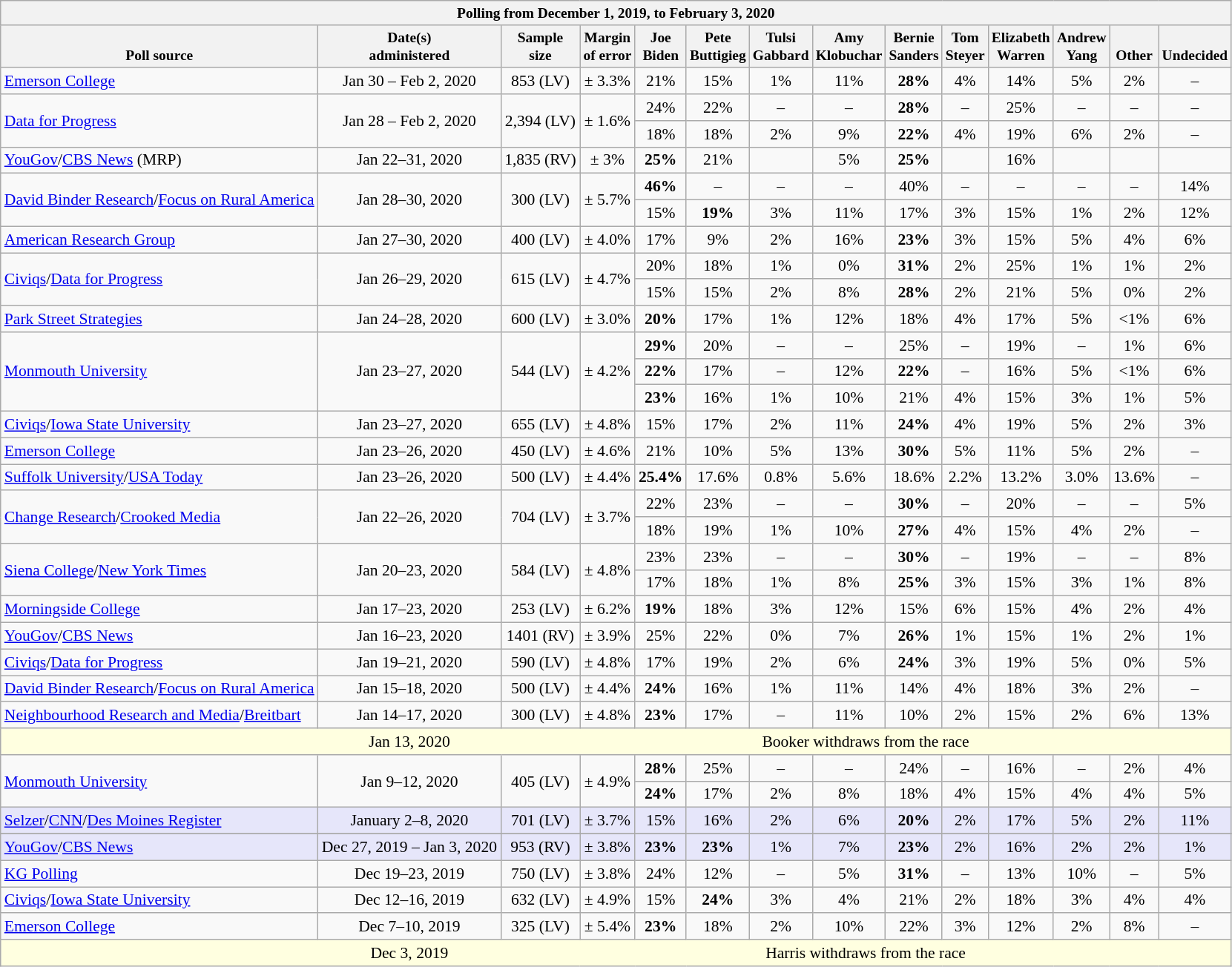<table class="wikitable mw-collapsible mw-collapsed" style="font-size:90%; text-align:center">
<tr valign="bottom" style="font-size:90%;">
<th colspan="14">Polling from December 1, 2019, to February 3, 2020</th>
</tr>
<tr valign="bottom" style="font-size:90%;">
<th>Poll source</th>
<th>Date(s)<br>administered</th>
<th>Sample<br>size</th>
<th>Margin<br>of error</th>
<th>Joe<br>Biden</th>
<th>Pete<br>Buttigieg</th>
<th>Tulsi<br>Gabbard</th>
<th>Amy<br>Klobuchar</th>
<th>Bernie<br>Sanders</th>
<th>Tom<br>Steyer</th>
<th>Elizabeth<br>Warren</th>
<th>Andrew<br>Yang</th>
<th>Other</th>
<th>Undecided</th>
</tr>
<tr>
<td style="text-align:left;"><a href='#'>Emerson College</a></td>
<td>Jan 30 – Feb 2, 2020</td>
<td>853 (LV)</td>
<td>± 3.3%</td>
<td>21%</td>
<td>15%</td>
<td>1%</td>
<td>11%</td>
<td><strong>28%</strong></td>
<td>4%</td>
<td>14%</td>
<td>5%</td>
<td>2%</td>
<td>–</td>
</tr>
<tr>
<td rowspan="2" style="text-align:left;"><a href='#'>Data for Progress</a> </td>
<td rowspan="2">Jan 28 – Feb 2, 2020</td>
<td rowspan="2">2,394 (LV)</td>
<td rowspan="2">± 1.6%</td>
<td>24%</td>
<td>22%</td>
<td>–</td>
<td>–</td>
<td><strong>28%</strong></td>
<td>–</td>
<td>25%</td>
<td>–</td>
<td>–</td>
<td>–</td>
</tr>
<tr>
<td>18%</td>
<td>18%</td>
<td>2%</td>
<td>9%</td>
<td><strong>22%</strong></td>
<td>4%</td>
<td>19%</td>
<td>6%</td>
<td>2%</td>
<td>–</td>
</tr>
<tr>
<td style="text-align:left;"><a href='#'>YouGov</a>/<a href='#'>CBS News</a> (MRP)</td>
<td>Jan 22–31, 2020</td>
<td>1,835 (RV)</td>
<td>± 3%</td>
<td><strong>25%</strong></td>
<td>21%</td>
<td></td>
<td>5%</td>
<td><strong>25%</strong></td>
<td></td>
<td>16%</td>
<td></td>
<td></td>
<td></td>
</tr>
<tr>
<td rowspan="2" style="text-align:left;"><a href='#'>David Binder Research</a>/<a href='#'>Focus on Rural America</a></td>
<td rowspan="2">Jan 28–30, 2020</td>
<td rowspan="2">300 (LV)</td>
<td rowspan="2">± 5.7%</td>
<td><strong>46%</strong></td>
<td>–</td>
<td>–</td>
<td>–</td>
<td>40%</td>
<td>–</td>
<td>–</td>
<td>–</td>
<td>–</td>
<td>14%</td>
</tr>
<tr>
<td>15%</td>
<td><strong>19%</strong></td>
<td>3%</td>
<td>11%</td>
<td>17%</td>
<td>3%</td>
<td>15%</td>
<td>1%</td>
<td>2%</td>
<td>12%</td>
</tr>
<tr>
<td style="text-align:left;"><a href='#'>American Research Group</a></td>
<td>Jan 27–30, 2020</td>
<td>400 (LV)</td>
<td>± 4.0%</td>
<td>17%</td>
<td>9%</td>
<td>2%</td>
<td>16%</td>
<td><strong>23%</strong></td>
<td>3%</td>
<td>15%</td>
<td>5%</td>
<td>4%</td>
<td>6%</td>
</tr>
<tr>
<td rowspan="2" style="text-align:left;"><a href='#'>Civiqs</a>/<a href='#'>Data for Progress</a></td>
<td rowspan="2">Jan 26–29, 2020</td>
<td rowspan="2">615 (LV)</td>
<td rowspan="2">± 4.7%</td>
<td>20%</td>
<td>18%</td>
<td>1%</td>
<td>0%</td>
<td><strong>31%</strong></td>
<td>2%</td>
<td>25%</td>
<td>1%</td>
<td>1%</td>
<td>2%</td>
</tr>
<tr>
<td>15%</td>
<td>15%</td>
<td>2%</td>
<td>8%</td>
<td><strong>28%</strong></td>
<td>2%</td>
<td>21%</td>
<td>5%</td>
<td>0%</td>
<td>2%</td>
</tr>
<tr>
<td style="text-align:left;"><a href='#'>Park Street Strategies</a></td>
<td>Jan 24–28, 2020</td>
<td>600 (LV)</td>
<td>± 3.0%</td>
<td><strong>20%</strong></td>
<td>17%</td>
<td>1%</td>
<td>12%</td>
<td>18%</td>
<td>4%</td>
<td>17%</td>
<td>5%</td>
<td><1%</td>
<td>6%</td>
</tr>
<tr>
<td rowspan="3" style="text-align:left;"><a href='#'>Monmouth University</a></td>
<td rowspan="3">Jan 23–27, 2020</td>
<td rowspan="3">544 (LV)</td>
<td rowspan="3">± 4.2%</td>
<td><strong>29%</strong></td>
<td>20%</td>
<td>–</td>
<td>–</td>
<td>25%</td>
<td>–</td>
<td>19%</td>
<td>–</td>
<td>1%</td>
<td>6%</td>
</tr>
<tr>
<td><strong>22%</strong></td>
<td>17%</td>
<td>–</td>
<td>12%</td>
<td><strong>22%</strong></td>
<td>–</td>
<td>16%</td>
<td>5%</td>
<td><1%</td>
<td>6%</td>
</tr>
<tr>
<td><strong>23%</strong></td>
<td>16%</td>
<td>1%</td>
<td>10%</td>
<td>21%</td>
<td>4%</td>
<td>15%</td>
<td>3%</td>
<td>1%</td>
<td>5%</td>
</tr>
<tr>
<td style="text-align:left;"><a href='#'>Civiqs</a>/<a href='#'>Iowa State University</a></td>
<td>Jan 23–27, 2020</td>
<td>655 (LV)</td>
<td>± 4.8%</td>
<td>15%</td>
<td>17%</td>
<td>2%</td>
<td>11%</td>
<td><strong>24%</strong></td>
<td>4%</td>
<td>19%</td>
<td>5%</td>
<td>2%</td>
<td>3%</td>
</tr>
<tr>
<td style="text-align:left;"><a href='#'>Emerson College</a></td>
<td>Jan 23–26, 2020</td>
<td>450 (LV)</td>
<td>± 4.6%</td>
<td>21%</td>
<td>10%</td>
<td>5%</td>
<td>13%</td>
<td><strong>30%</strong></td>
<td>5%</td>
<td>11%</td>
<td>5%</td>
<td>2%</td>
<td>–</td>
</tr>
<tr>
<td style="text-align:left;"><a href='#'>Suffolk University</a>/<a href='#'>USA Today</a></td>
<td>Jan 23–26, 2020</td>
<td>500 (LV)</td>
<td>± 4.4%</td>
<td><strong>25.4%</strong></td>
<td>17.6%</td>
<td>0.8%</td>
<td>5.6%</td>
<td>18.6%</td>
<td>2.2%</td>
<td>13.2%</td>
<td>3.0%</td>
<td>13.6%</td>
<td>–</td>
</tr>
<tr>
<td rowspan="2" style="text-align:left;"><a href='#'>Change Research</a>/<a href='#'>Crooked Media</a></td>
<td rowspan="2">Jan 22–26, 2020</td>
<td rowspan="2">704 (LV)</td>
<td rowspan="2">± 3.7%</td>
<td>22%</td>
<td>23%</td>
<td>–</td>
<td>–</td>
<td><strong>30%</strong></td>
<td>–</td>
<td>20%</td>
<td>–</td>
<td>–</td>
<td>5%</td>
</tr>
<tr>
<td>18%</td>
<td>19%</td>
<td>1%</td>
<td>10%</td>
<td><strong>27%</strong></td>
<td>4%</td>
<td>15%</td>
<td>4%</td>
<td>2%</td>
<td>–</td>
</tr>
<tr>
<td rowspan="2" style="text-align:left;"><a href='#'>Siena College</a>/<a href='#'>New York Times</a></td>
<td rowspan="2">Jan 20–23, 2020</td>
<td rowspan="2">584 (LV)</td>
<td rowspan="2">± 4.8%</td>
<td>23%</td>
<td>23%</td>
<td>–</td>
<td>–</td>
<td><strong>30%</strong></td>
<td>–</td>
<td>19%</td>
<td>–</td>
<td>–</td>
<td>8%</td>
</tr>
<tr>
<td>17%</td>
<td>18%</td>
<td>1%</td>
<td>8%</td>
<td><strong>25%</strong></td>
<td>3%</td>
<td>15%</td>
<td>3%</td>
<td>1%</td>
<td>8%</td>
</tr>
<tr>
<td style="text-align:left;"><a href='#'>Morningside College</a></td>
<td>Jan 17–23, 2020</td>
<td>253 (LV)</td>
<td>± 6.2%</td>
<td><strong>19%</strong></td>
<td>18%</td>
<td>3%</td>
<td>12%</td>
<td>15%</td>
<td>6%</td>
<td>15%</td>
<td>4%</td>
<td>2%</td>
<td>4%</td>
</tr>
<tr>
<td style="text-align:left;"><a href='#'>YouGov</a>/<a href='#'>CBS News</a></td>
<td>Jan 16–23, 2020</td>
<td>1401 (RV)</td>
<td>± 3.9%</td>
<td>25%</td>
<td>22%</td>
<td>0%</td>
<td>7%</td>
<td><strong>26%</strong></td>
<td>1%</td>
<td>15%</td>
<td>1%</td>
<td>2%</td>
<td>1%</td>
</tr>
<tr>
<td style="text-align:left;"><a href='#'>Civiqs</a>/<a href='#'>Data for Progress</a></td>
<td>Jan 19–21, 2020</td>
<td>590 (LV)</td>
<td>± 4.8%</td>
<td>17%</td>
<td>19%</td>
<td>2%</td>
<td>6%</td>
<td><strong>24%</strong></td>
<td>3%</td>
<td>19%</td>
<td>5%</td>
<td>0%</td>
<td>5%</td>
</tr>
<tr>
<td style="text-align:left;"><a href='#'>David Binder Research</a>/<a href='#'>Focus on Rural America</a></td>
<td>Jan 15–18, 2020</td>
<td>500 (LV)</td>
<td>± 4.4%</td>
<td><strong>24%</strong></td>
<td>16%</td>
<td>1%</td>
<td>11%</td>
<td>14%</td>
<td>4%</td>
<td>18%</td>
<td>3%</td>
<td>2%</td>
<td>–</td>
</tr>
<tr>
<td style="text-align:left;"><a href='#'>Neighbourhood Research and Media</a>/<a href='#'>Breitbart</a></td>
<td>Jan 14–17, 2020</td>
<td>300 (LV)</td>
<td>± 4.8%</td>
<td><strong>23%</strong></td>
<td>17%</td>
<td>–</td>
<td>11%</td>
<td>10%</td>
<td>2%</td>
<td>15%</td>
<td>2%</td>
<td>6%</td>
<td>13%</td>
</tr>
<tr style="background:lightyellow;">
<td style="border-right-style:hidden;"></td>
<td style="border-right-style:hidden;">Jan 13, 2020</td>
<td colspan="12">Booker withdraws from the race</td>
</tr>
<tr>
<td rowspan="2" style="text-align:left;"><a href='#'>Monmouth University</a></td>
<td rowspan="2">Jan 9–12, 2020</td>
<td rowspan="2">405 (LV)</td>
<td rowspan="2">± 4.9%</td>
<td><strong>28%</strong></td>
<td>25%</td>
<td>–</td>
<td>–</td>
<td>24%</td>
<td>–</td>
<td>16%</td>
<td>–</td>
<td>2%</td>
<td>4%</td>
</tr>
<tr>
<td><strong>24%</strong></td>
<td>17%</td>
<td>2%</td>
<td>8%</td>
<td>18%</td>
<td>4%</td>
<td>15%</td>
<td>4%</td>
<td>4%</td>
<td>5%</td>
</tr>
<tr bgcolor="lavender">
<td style="text-align:left;"><a href='#'>Selzer</a>/<a href='#'>CNN</a>/<a href='#'>Des Moines Register</a></td>
<td>January 2–8, 2020</td>
<td>701 (LV)</td>
<td>± 3.7%</td>
<td>15%</td>
<td>16%</td>
<td>2%</td>
<td>6%</td>
<td><strong>20%</strong></td>
<td>2%</td>
<td>17%</td>
<td>5%</td>
<td>2%</td>
<td>11%</td>
</tr>
<tr>
</tr>
<tr bgcolor="lavender">
<td style="text-align:left;"><a href='#'>YouGov</a>/<a href='#'>CBS News</a></td>
<td>Dec 27, 2019 – Jan 3, 2020</td>
<td>953 (RV)</td>
<td>± 3.8%</td>
<td><strong>23%</strong></td>
<td><strong>23%</strong></td>
<td>1%</td>
<td>7%</td>
<td><strong>23%</strong></td>
<td>2%</td>
<td>16%</td>
<td>2%</td>
<td>2%</td>
<td>1%</td>
</tr>
<tr>
<td style="text-align:left;"><a href='#'>KG Polling</a></td>
<td>Dec 19–23, 2019</td>
<td>750 (LV)</td>
<td>± 3.8%</td>
<td>24%</td>
<td>12%</td>
<td>–</td>
<td>5%</td>
<td><strong>31%</strong></td>
<td>–</td>
<td>13%</td>
<td>10%</td>
<td>–</td>
<td>5%</td>
</tr>
<tr>
<td style="text-align:left;"><a href='#'>Civiqs</a>/<a href='#'>Iowa State University</a></td>
<td>Dec 12–16, 2019</td>
<td>632 (LV)</td>
<td>± 4.9%</td>
<td>15%</td>
<td><strong>24%</strong></td>
<td>3%</td>
<td>4%</td>
<td>21%</td>
<td>2%</td>
<td>18%</td>
<td>3%</td>
<td>4%</td>
<td>4%</td>
</tr>
<tr>
<td style="text-align:left;"><a href='#'>Emerson College</a></td>
<td>Dec 7–10, 2019</td>
<td>325 (LV)</td>
<td>± 5.4%</td>
<td><strong>23%</strong></td>
<td>18%</td>
<td>2%</td>
<td>10%</td>
<td>22%</td>
<td>3%</td>
<td>12%</td>
<td>2%</td>
<td>8%</td>
<td>–</td>
</tr>
<tr style="background:lightyellow;">
<td style="border-right-style:hidden;"></td>
<td style="border-right-style:hidden;">Dec 3, 2019</td>
<td colspan="12">Harris withdraws from the race</td>
</tr>
</table>
